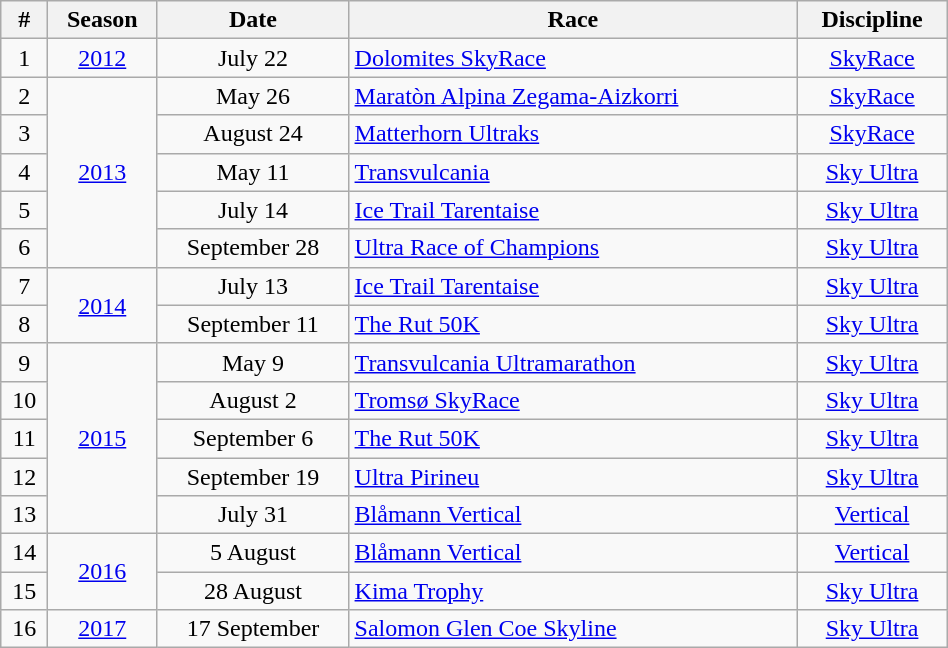<table class="wikitable" width=50% style="font-size:100%; text-align:center;">
<tr>
<th>#</th>
<th>Season</th>
<th>Date</th>
<th>Race</th>
<th>Discipline</th>
</tr>
<tr>
<td>1</td>
<td rowspan=1><a href='#'>2012</a></td>
<td>July 22</td>
<td align=left><a href='#'>Dolomites SkyRace</a></td>
<td><a href='#'>SkyRace</a></td>
</tr>
<tr>
<td>2</td>
<td rowspan=5><a href='#'>2013</a></td>
<td>May 26</td>
<td align=left><a href='#'>Maratòn Alpina Zegama-Aizkorri</a></td>
<td><a href='#'>SkyRace</a></td>
</tr>
<tr>
<td>3</td>
<td>August 24</td>
<td align=left><a href='#'>Matterhorn Ultraks</a></td>
<td><a href='#'>SkyRace</a></td>
</tr>
<tr>
<td>4</td>
<td>May 11</td>
<td align=left><a href='#'>Transvulcania</a></td>
<td><a href='#'>Sky Ultra</a></td>
</tr>
<tr>
<td>5</td>
<td>July 14</td>
<td align=left><a href='#'>Ice Trail Tarentaise</a></td>
<td><a href='#'>Sky Ultra</a></td>
</tr>
<tr>
<td>6</td>
<td>September 28</td>
<td align=left><a href='#'>Ultra Race of Champions</a></td>
<td><a href='#'>Sky Ultra</a></td>
</tr>
<tr>
<td>7</td>
<td rowspan=2><a href='#'>2014</a></td>
<td>July 13</td>
<td align=left><a href='#'>Ice Trail Tarentaise</a></td>
<td><a href='#'>Sky Ultra</a></td>
</tr>
<tr>
<td>8</td>
<td>September 11</td>
<td align=left><a href='#'>The Rut 50K</a></td>
<td><a href='#'>Sky Ultra</a></td>
</tr>
<tr>
<td>9</td>
<td rowspan=5><a href='#'>2015</a></td>
<td>May 9</td>
<td align=left><a href='#'>Transvulcania Ultramarathon</a></td>
<td><a href='#'>Sky Ultra</a></td>
</tr>
<tr>
<td>10</td>
<td>August 2</td>
<td align=left><a href='#'>Tromsø SkyRace</a></td>
<td><a href='#'>Sky Ultra</a></td>
</tr>
<tr>
<td>11</td>
<td>September 6</td>
<td align=left><a href='#'>The Rut 50K</a></td>
<td><a href='#'>Sky Ultra</a></td>
</tr>
<tr>
<td>12</td>
<td>September 19</td>
<td align=left><a href='#'>Ultra Pirineu</a></td>
<td><a href='#'>Sky Ultra</a></td>
</tr>
<tr>
<td>13</td>
<td>July 31</td>
<td align=left><a href='#'>Blåmann Vertical</a></td>
<td><a href='#'>Vertical</a></td>
</tr>
<tr>
<td>14</td>
<td rowspan=2><a href='#'>2016</a></td>
<td>5 August</td>
<td align=left><a href='#'>Blåmann Vertical</a></td>
<td><a href='#'>Vertical</a></td>
</tr>
<tr>
<td>15</td>
<td>28 August</td>
<td align=left><a href='#'>Kima Trophy</a></td>
<td><a href='#'>Sky Ultra</a></td>
</tr>
<tr>
<td>16</td>
<td rowspan=1><a href='#'>2017</a></td>
<td>17 September</td>
<td align=left><a href='#'>Salomon Glen Coe Skyline</a></td>
<td><a href='#'>Sky Ultra</a></td>
</tr>
</table>
